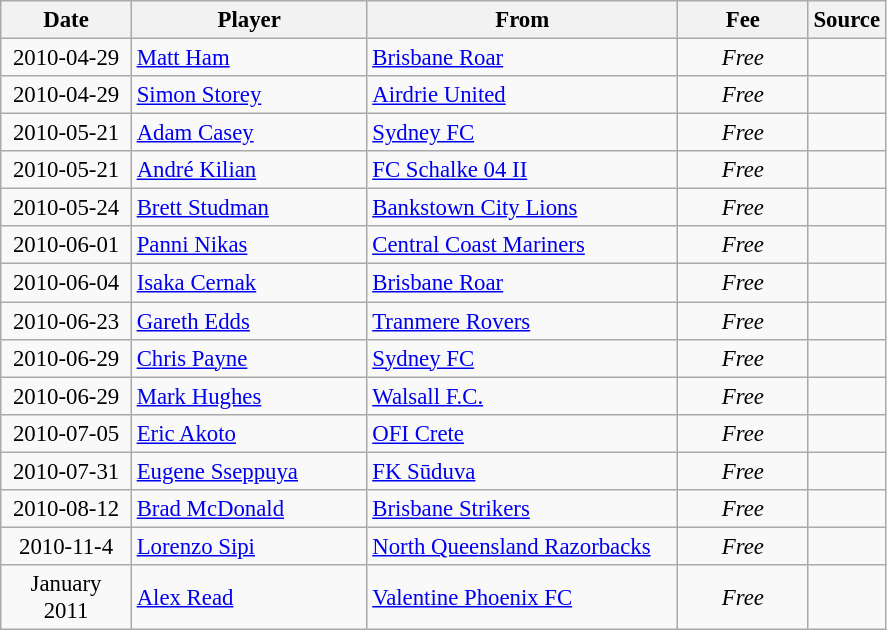<table class="wikitable" style="text-align:center; font-size:95%;">
<tr>
<th width=80>Date</th>
<th width=150>Player</th>
<th width=200>From</th>
<th width=80>Fee</th>
<th width=40>Source</th>
</tr>
<tr>
<td>2010-04-29</td>
<td align=left> <a href='#'>Matt Ham</a></td>
<td align=left> <a href='#'>Brisbane Roar</a></td>
<td><em>Free</em></td>
<td></td>
</tr>
<tr>
<td>2010-04-29</td>
<td align=left> <a href='#'>Simon Storey</a></td>
<td align=left> <a href='#'>Airdrie United</a></td>
<td><em>Free</em></td>
<td></td>
</tr>
<tr>
<td>2010-05-21</td>
<td align=left> <a href='#'>Adam Casey</a></td>
<td align=left> <a href='#'>Sydney FC</a></td>
<td><em>Free</em></td>
<td></td>
</tr>
<tr>
<td>2010-05-21</td>
<td align=left> <a href='#'>André Kilian</a></td>
<td align=left> <a href='#'>FC Schalke 04 II</a></td>
<td><em>Free</em></td>
<td></td>
</tr>
<tr>
<td>2010-05-24</td>
<td align=left> <a href='#'>Brett Studman</a></td>
<td align=left> <a href='#'>Bankstown City Lions</a></td>
<td><em>Free</em></td>
<td></td>
</tr>
<tr>
<td>2010-06-01</td>
<td align=left> <a href='#'>Panni Nikas</a></td>
<td align=left> <a href='#'>Central Coast Mariners</a></td>
<td><em>Free</em></td>
<td></td>
</tr>
<tr>
<td>2010-06-04</td>
<td align=left> <a href='#'>Isaka Cernak</a></td>
<td align=left> <a href='#'>Brisbane Roar</a></td>
<td><em>Free</em></td>
<td></td>
</tr>
<tr>
<td>2010-06-23</td>
<td align=left> <a href='#'>Gareth Edds</a></td>
<td align=left> <a href='#'>Tranmere Rovers</a></td>
<td><em>Free</em></td>
<td></td>
</tr>
<tr>
<td>2010-06-29</td>
<td align=left> <a href='#'>Chris Payne</a></td>
<td align=left> <a href='#'>Sydney FC</a></td>
<td><em>Free</em></td>
<td></td>
</tr>
<tr>
<td>2010-06-29</td>
<td align=left> <a href='#'>Mark Hughes</a></td>
<td align=left> <a href='#'>Walsall F.C.</a></td>
<td><em>Free</em></td>
<td></td>
</tr>
<tr>
<td>2010-07-05</td>
<td align=left> <a href='#'>Eric Akoto</a></td>
<td align=left> <a href='#'>OFI Crete</a></td>
<td><em>Free</em></td>
<td></td>
</tr>
<tr>
<td>2010-07-31</td>
<td align=left> <a href='#'>Eugene Sseppuya</a></td>
<td align=left> <a href='#'>FK Sūduva</a></td>
<td><em>Free</em></td>
<td></td>
</tr>
<tr>
<td>2010-08-12</td>
<td align=left> <a href='#'>Brad McDonald</a></td>
<td align=left> <a href='#'>Brisbane Strikers</a></td>
<td><em>Free</em></td>
<td></td>
</tr>
<tr>
<td>2010-11-4</td>
<td align=left> <a href='#'>Lorenzo Sipi</a></td>
<td align=left> <a href='#'>North Queensland Razorbacks</a></td>
<td><em>Free</em></td>
<td></td>
</tr>
<tr>
<td>January 2011</td>
<td align=left> <a href='#'>Alex Read</a></td>
<td align=left> <a href='#'>Valentine Phoenix FC</a></td>
<td><em>Free</em></td>
<td></td>
</tr>
</table>
